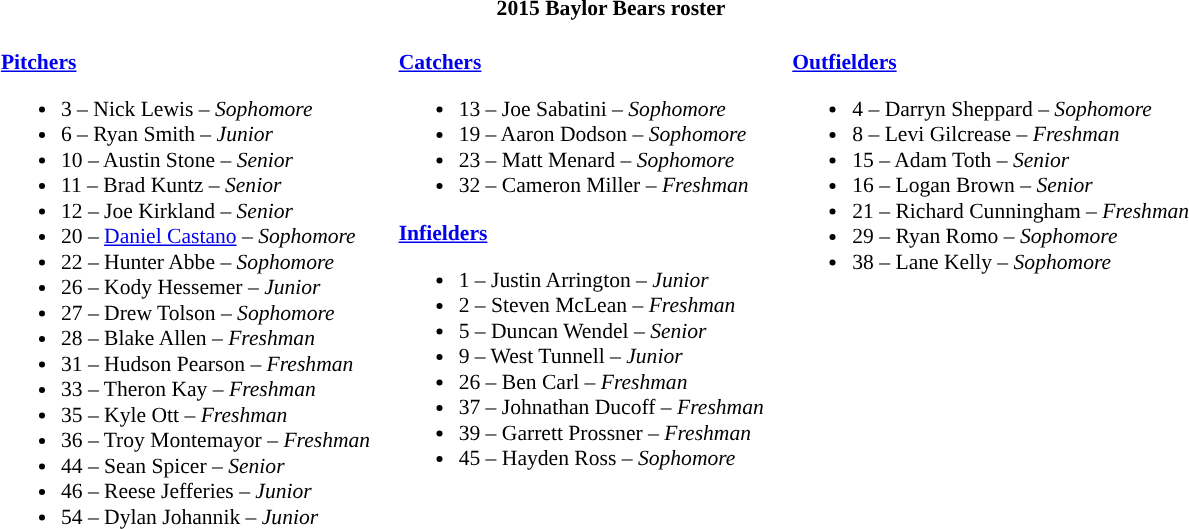<table class="toccolours" style="border-collapse:collapse; font-size:90%;">
<tr>
<th colspan=9>2015 Baylor Bears roster</th>
</tr>
<tr>
<td width="03"> </td>
<td valign="top"><br><strong><a href='#'>Pitchers</a></strong><ul><li>3 – Nick Lewis – <em>Sophomore</em></li><li>6 – Ryan Smith – <em>Junior</em></li><li>10 – Austin Stone – <em>Senior</em></li><li>11 – Brad Kuntz – <em>Senior</em></li><li>12 – Joe Kirkland – <em>Senior</em></li><li>20 – <a href='#'>Daniel Castano</a> – <em>Sophomore</em></li><li>22 – Hunter Abbe – <em> Sophomore</em></li><li>26 – Kody Hessemer – <em>Junior</em></li><li>27 – Drew Tolson – <em>Sophomore</em></li><li>28 – Blake Allen – <em>Freshman</em></li><li>31 – Hudson Pearson – <em>Freshman</em></li><li>33 – Theron Kay – <em>Freshman</em></li><li>35 – Kyle Ott – <em> Freshman</em></li><li>36 – Troy Montemayor – <em>Freshman</em></li><li>44 – Sean Spicer – <em>Senior</em></li><li>46 – Reese Jefferies – <em>Junior</em></li><li>54 – Dylan Johannik – <em>Junior</em></li></ul></td>
<td width="15"> </td>
<td valign="top"><br><strong><a href='#'>Catchers</a></strong><ul><li>13 – Joe Sabatini – <em>Sophomore</em></li><li>19 – Aaron Dodson – <em>Sophomore</em></li><li>23 – Matt Menard – <em>Sophomore</em></li><li>32 – Cameron Miller – <em> Freshman</em></li></ul><strong><a href='#'>Infielders</a></strong><ul><li>1 – Justin Arrington – <em>Junior</em></li><li>2 – Steven McLean – <em> Freshman</em></li><li>5 – Duncan Wendel – <em>Senior</em></li><li>9 – West Tunnell – <em>Junior</em></li><li>26 – Ben Carl – <em> Freshman</em></li><li>37 – Johnathan Ducoff – <em>Freshman</em></li><li>39 – Garrett Prossner – <em>Freshman</em></li><li>45 – Hayden Ross – <em>Sophomore</em></li></ul></td>
<td width="15"> </td>
<td valign="top"><br><strong><a href='#'>Outfielders</a></strong><ul><li>4 – Darryn Sheppard – <em>Sophomore</em></li><li>8 – Levi Gilcrease – <em>Freshman</em></li><li>15 – Adam Toth – <em>Senior</em></li><li>16 – Logan Brown – <em>Senior</em></li><li>21 – Richard Cunningham – <em>Freshman</em></li><li>29 – Ryan Romo – <em>Sophomore</em></li><li>38 – Lane Kelly – <em>Sophomore</em></li></ul></td>
<td width="25"> </td>
</tr>
</table>
